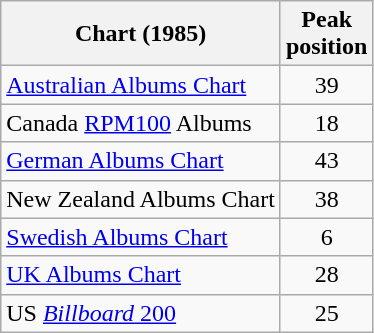<table class="wikitable sortable">
<tr>
<th>Chart (1985)</th>
<th>Peak<br>position</th>
</tr>
<tr>
<td><a href='#'>Australian Albums Chart</a></td>
<td style="text-align:center;">39</td>
</tr>
<tr>
<td>Canada <a href='#'>RPM100</a> Albums</td>
<td align="center">18</td>
</tr>
<tr>
<td><a href='#'>German Albums Chart</a></td>
<td align="center">43</td>
</tr>
<tr>
<td>New Zealand Albums Chart</td>
<td align="center">38</td>
</tr>
<tr>
<td><a href='#'>Swedish Albums Chart</a></td>
<td align="center">6</td>
</tr>
<tr>
<td><a href='#'>UK Albums Chart</a></td>
<td align="center">28</td>
</tr>
<tr>
<td>US <a href='#'><em>Billboard</em> 200</a></td>
<td align="center">25</td>
</tr>
</table>
